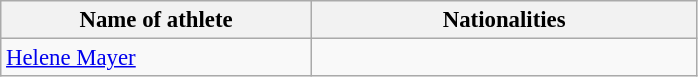<table class="wikitable" style="font-size:95%;">
<tr>
<th width=200>Name of athlete</th>
<th width=250>Nationalities</th>
</tr>
<tr valign=top>
<td><a href='#'>Helene Mayer</a></td>
<td><br> </td>
</tr>
</table>
